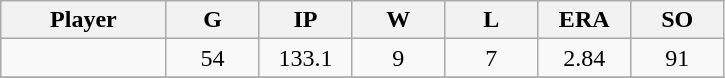<table class="wikitable sortable">
<tr>
<th bgcolor="#DDDDFF" width="16%">Player</th>
<th bgcolor="#DDDDFF" width="9%">G</th>
<th bgcolor="#DDDDFF" width="9%">IP</th>
<th bgcolor="#DDDDFF" width="9%">W</th>
<th bgcolor="#DDDDFF" width="9%">L</th>
<th bgcolor="#DDDDFF" width="9%">ERA</th>
<th bgcolor="#DDDDFF" width="9%">SO</th>
</tr>
<tr align="center">
<td></td>
<td>54</td>
<td>133.1</td>
<td>9</td>
<td>7</td>
<td>2.84</td>
<td>91</td>
</tr>
<tr align="center">
</tr>
</table>
